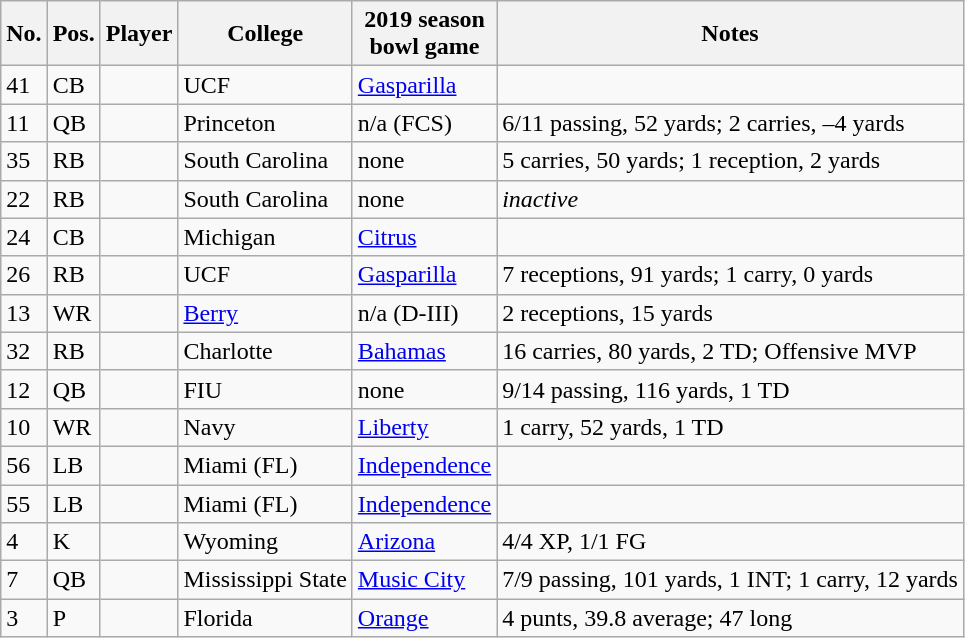<table class="wikitable sortable">
<tr>
<th>No.</th>
<th>Pos.</th>
<th>Player</th>
<th>College</th>
<th>2019 season<br>bowl game</th>
<th class=unsortable>Notes</th>
</tr>
<tr>
<td>41</td>
<td>CB</td>
<td></td>
<td>UCF</td>
<td><a href='#'>Gasparilla</a></td>
<td></td>
</tr>
<tr>
<td>11</td>
<td>QB</td>
<td></td>
<td>Princeton</td>
<td>n/a (FCS)</td>
<td>6/11 passing, 52 yards; 2 carries, –4 yards</td>
</tr>
<tr>
<td>35</td>
<td>RB</td>
<td></td>
<td>South Carolina</td>
<td>none</td>
<td>5 carries, 50 yards; 1 reception, 2 yards</td>
</tr>
<tr>
<td>22</td>
<td>RB</td>
<td></td>
<td>South Carolina</td>
<td>none</td>
<td><em>inactive</em></td>
</tr>
<tr>
<td>24</td>
<td>CB</td>
<td></td>
<td>Michigan</td>
<td><a href='#'>Citrus</a></td>
<td></td>
</tr>
<tr>
<td>26</td>
<td>RB</td>
<td></td>
<td>UCF</td>
<td><a href='#'>Gasparilla</a></td>
<td>7 receptions, 91 yards; 1 carry, 0 yards</td>
</tr>
<tr>
<td>13</td>
<td>WR</td>
<td></td>
<td><a href='#'>Berry</a></td>
<td>n/a (D-III)</td>
<td>2 receptions, 15 yards</td>
</tr>
<tr>
<td>32</td>
<td>RB</td>
<td></td>
<td>Charlotte</td>
<td><a href='#'>Bahamas</a></td>
<td>16 carries, 80 yards, 2 TD; Offensive MVP</td>
</tr>
<tr>
<td>12</td>
<td>QB</td>
<td></td>
<td>FIU</td>
<td>none</td>
<td>9/14 passing, 116 yards, 1 TD</td>
</tr>
<tr>
<td>10</td>
<td>WR</td>
<td></td>
<td>Navy</td>
<td><a href='#'>Liberty</a></td>
<td>1 carry, 52 yards, 1 TD</td>
</tr>
<tr>
<td>56</td>
<td>LB</td>
<td></td>
<td>Miami (FL)</td>
<td><a href='#'>Independence</a></td>
<td></td>
</tr>
<tr>
<td>55</td>
<td>LB</td>
<td></td>
<td>Miami (FL)</td>
<td><a href='#'>Independence</a></td>
<td></td>
</tr>
<tr>
<td>4</td>
<td>K</td>
<td></td>
<td>Wyoming</td>
<td><a href='#'>Arizona</a></td>
<td>4/4 XP, 1/1 FG</td>
</tr>
<tr>
<td>7</td>
<td>QB</td>
<td></td>
<td>Mississippi State</td>
<td><a href='#'>Music City</a></td>
<td>7/9 passing, 101 yards, 1 INT; 1 carry, 12 yards</td>
</tr>
<tr>
<td>3</td>
<td>P</td>
<td></td>
<td>Florida</td>
<td><a href='#'>Orange</a></td>
<td>4 punts, 39.8 average; 47 long</td>
</tr>
</table>
